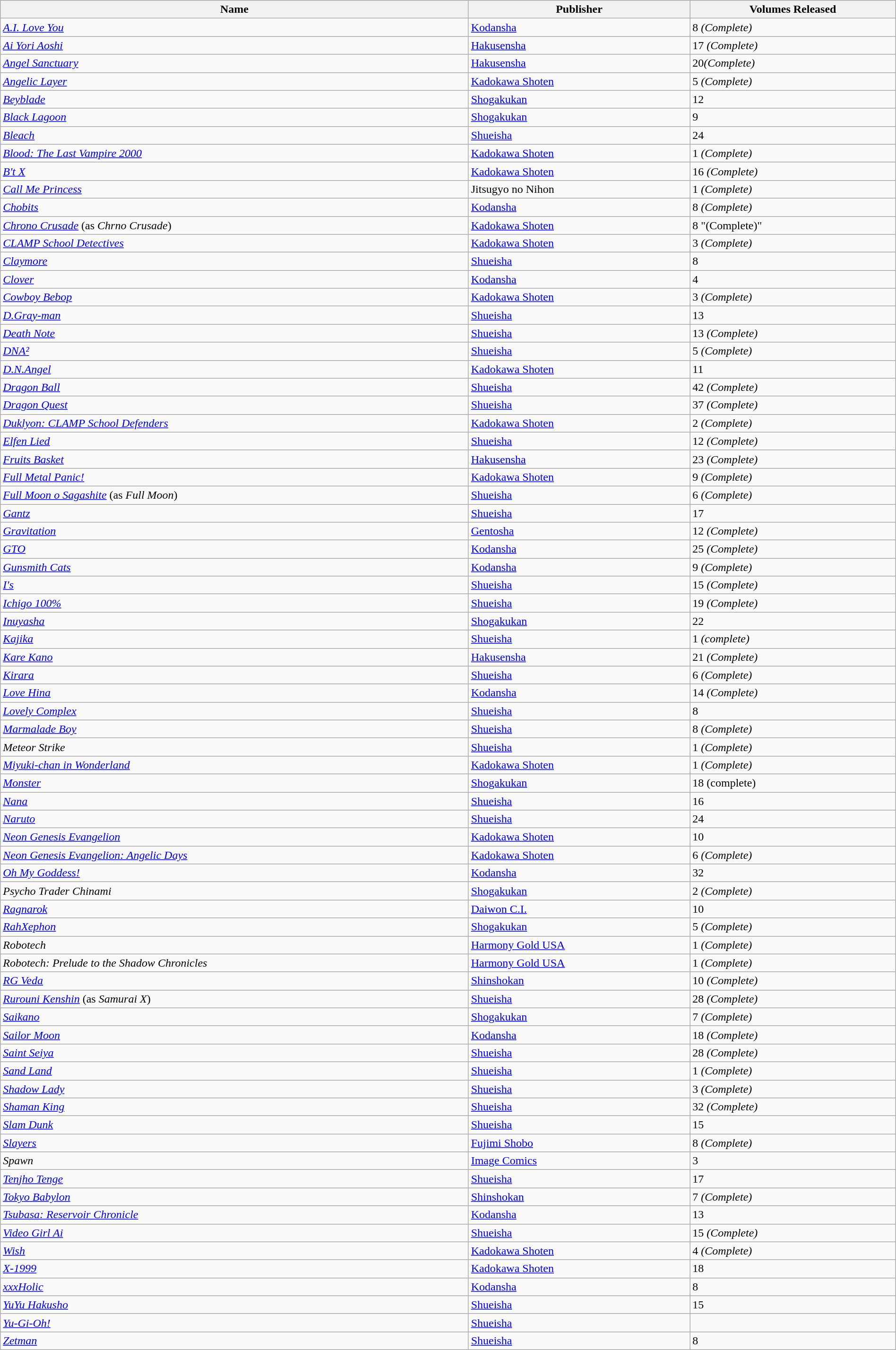<table class="wikitable" width="100%">
<tr>
<th>Name</th>
<th>Publisher</th>
<th>Volumes Released</th>
</tr>
<tr>
<td><em><a href='#'>A.I. Love You</a></em></td>
<td><a href='#'>Kodansha</a></td>
<td>8 <em>(Complete)</em></td>
</tr>
<tr>
<td><em><a href='#'>Ai Yori Aoshi</a></em></td>
<td><a href='#'>Hakusensha</a></td>
<td>17 <em>(Complete)</em></td>
</tr>
<tr>
<td><em><a href='#'>Angel Sanctuary</a></em></td>
<td><a href='#'>Hakusensha</a></td>
<td>20<em>(Complete)</em></td>
</tr>
<tr>
<td><em><a href='#'>Angelic Layer</a></em></td>
<td><a href='#'>Kadokawa Shoten</a></td>
<td>5 <em>(Complete)</em></td>
</tr>
<tr>
<td><em><a href='#'>Beyblade</a></em></td>
<td><a href='#'>Shogakukan</a></td>
<td>12</td>
</tr>
<tr>
<td><em><a href='#'>Black Lagoon</a></em></td>
<td><a href='#'>Shogakukan</a></td>
<td>9</td>
</tr>
<tr>
<td><em><a href='#'>Bleach</a></em></td>
<td><a href='#'>Shueisha</a></td>
<td>24</td>
</tr>
<tr>
<td><em><a href='#'>Blood: The Last Vampire 2000</a></em></td>
<td><a href='#'>Kadokawa Shoten</a></td>
<td>1 <em>(Complete)</em></td>
</tr>
<tr>
<td><em><a href='#'>B't X</a></em></td>
<td><a href='#'>Kadokawa Shoten</a></td>
<td>16 <em>(Complete)</em></td>
</tr>
<tr>
<td><em><a href='#'>Call Me Princess</a></em></td>
<td>Jitsugyo no Nihon</td>
<td>1 <em>(Complete)</em></td>
</tr>
<tr>
<td><em><a href='#'>Chobits</a></em></td>
<td><a href='#'>Kodansha</a></td>
<td>8 <em>(Complete)</em></td>
</tr>
<tr>
<td><em><a href='#'>Chrono Crusade</a></em> (as <em>Chrno Crusade</em>)</td>
<td><a href='#'>Kadokawa Shoten</a></td>
<td>8 "(Complete)"</td>
</tr>
<tr>
<td><em><a href='#'>CLAMP School Detectives</a></em></td>
<td><a href='#'>Kadokawa Shoten</a></td>
<td>3 <em>(Complete)</em></td>
</tr>
<tr>
<td><em><a href='#'>Claymore</a></em></td>
<td><a href='#'>Shueisha</a></td>
<td>8</td>
</tr>
<tr>
<td><em><a href='#'>Clover</a></em></td>
<td><a href='#'>Kodansha</a></td>
<td>4</td>
</tr>
<tr>
<td><em><a href='#'>Cowboy Bebop</a></em></td>
<td><a href='#'>Kadokawa Shoten</a></td>
<td>3 <em>(Complete)</em></td>
</tr>
<tr>
<td><em><a href='#'>D.Gray-man</a></em></td>
<td><a href='#'>Shueisha</a></td>
<td>13</td>
</tr>
<tr>
<td><em><a href='#'>Death Note</a></em></td>
<td><a href='#'>Shueisha</a></td>
<td>13 <em>(Complete)</em></td>
</tr>
<tr>
<td><em><a href='#'>DNA²</a></em></td>
<td><a href='#'>Shueisha</a></td>
<td>5 <em>(Complete)</em></td>
</tr>
<tr>
<td><em><a href='#'>D.N.Angel</a></em></td>
<td><a href='#'>Kadokawa Shoten</a></td>
<td>11</td>
</tr>
<tr>
<td><em><a href='#'>Dragon Ball</a></em></td>
<td><a href='#'>Shueisha</a></td>
<td>42 <em>(Complete)</em></td>
</tr>
<tr>
<td><em><a href='#'>Dragon Quest</a></em></td>
<td><a href='#'>Shueisha</a></td>
<td>37 <em>(Complete)</em></td>
</tr>
<tr>
<td><em><a href='#'>Duklyon: CLAMP School Defenders</a></em></td>
<td><a href='#'>Kadokawa Shoten</a></td>
<td>2 <em>(Complete)</em></td>
</tr>
<tr>
<td><em><a href='#'>Elfen Lied</a></em></td>
<td><a href='#'>Shueisha</a></td>
<td>12 <em>(Complete)</em></td>
</tr>
<tr>
<td><em><a href='#'>Fruits Basket</a></em></td>
<td><a href='#'>Hakusensha</a></td>
<td>23 <em>(Complete)</em></td>
</tr>
<tr>
<td><em><a href='#'>Full Metal Panic!</a></em></td>
<td><a href='#'>Kadokawa Shoten</a></td>
<td>9 <em>(Complete)</em></td>
</tr>
<tr>
<td><em><a href='#'>Full Moon o Sagashite</a></em> (as <em>Full Moon</em>)</td>
<td><a href='#'>Shueisha</a></td>
<td>6 <em>(Complete)</em></td>
</tr>
<tr>
<td><em><a href='#'>Gantz</a></em></td>
<td><a href='#'>Shueisha</a></td>
<td>17</td>
</tr>
<tr>
<td><em><a href='#'>Gravitation</a></em></td>
<td><a href='#'>Gentosha</a></td>
<td>12 <em>(Complete)</em></td>
</tr>
<tr>
<td><em><a href='#'>GTO</a></em></td>
<td><a href='#'>Kodansha</a></td>
<td>25 <em>(Complete)</em></td>
</tr>
<tr>
<td><em><a href='#'>Gunsmith Cats</a></em></td>
<td><a href='#'>Kodansha</a></td>
<td>9 <em>(Complete)</em></td>
</tr>
<tr>
<td><em><a href='#'>I's</a></em></td>
<td><a href='#'>Shueisha</a></td>
<td>15 <em>(Complete)</em></td>
</tr>
<tr>
<td><em><a href='#'>Ichigo 100%</a></em></td>
<td><a href='#'>Shueisha</a></td>
<td>19 <em>(Complete)</em></td>
</tr>
<tr>
<td><em><a href='#'>Inuyasha</a></em></td>
<td><a href='#'>Shogakukan</a></td>
<td>22</td>
</tr>
<tr>
<td><em><a href='#'>Kajika</a></em></td>
<td><a href='#'>Shueisha</a></td>
<td>1 <em>(complete)</em></td>
</tr>
<tr>
<td><em><a href='#'>Kare Kano</a></em></td>
<td><a href='#'>Hakusensha</a></td>
<td>21 <em>(Complete)</em></td>
</tr>
<tr>
<td><em><a href='#'>Kirara</a></em></td>
<td><a href='#'>Shueisha</a></td>
<td>6 <em>(Complete)</em></td>
</tr>
<tr>
<td><em><a href='#'>Love Hina</a></em></td>
<td><a href='#'>Kodansha</a></td>
<td>14 <em>(Complete)</em></td>
</tr>
<tr>
<td><em><a href='#'>Lovely Complex</a></em></td>
<td><a href='#'>Shueisha</a></td>
<td>8</td>
</tr>
<tr>
<td><em><a href='#'>Marmalade Boy</a></em></td>
<td><a href='#'>Shueisha</a></td>
<td>8 <em>(Complete)</em></td>
</tr>
<tr>
<td><em>Meteor Strike</em></td>
<td><a href='#'>Shueisha</a></td>
<td>1 <em>(Complete)</em></td>
</tr>
<tr>
<td><em><a href='#'>Miyuki-chan in Wonderland</a></em></td>
<td><a href='#'>Kadokawa Shoten</a></td>
<td>1 <em>(Complete)</em></td>
</tr>
<tr>
<td><em><a href='#'>Monster</a></em></td>
<td><a href='#'>Shogakukan</a></td>
<td>18 (complete)</td>
</tr>
<tr>
<td><em><a href='#'>Nana</a></em></td>
<td><a href='#'>Shueisha</a></td>
<td>16</td>
</tr>
<tr>
<td><em><a href='#'>Naruto</a></em></td>
<td><a href='#'>Shueisha</a></td>
<td>24</td>
</tr>
<tr>
<td><em><a href='#'>Neon Genesis Evangelion</a></em></td>
<td><a href='#'>Kadokawa Shoten</a></td>
<td>10</td>
</tr>
<tr>
<td><em><a href='#'>Neon Genesis Evangelion: Angelic Days</a></em></td>
<td><a href='#'>Kadokawa Shoten</a></td>
<td>6 <em>(Complete)</em></td>
</tr>
<tr>
<td><em><a href='#'>Oh My Goddess!</a></em></td>
<td><a href='#'>Kodansha</a></td>
<td>32</td>
</tr>
<tr>
<td><em>Psycho Trader Chinami</em></td>
<td><a href='#'>Shogakukan</a></td>
<td>2 <em>(Complete)</em></td>
</tr>
<tr>
<td><em><a href='#'>Ragnarok</a></em></td>
<td><a href='#'>Daiwon C.I.</a></td>
<td>10</td>
</tr>
<tr>
<td><em><a href='#'>RahXephon</a></em></td>
<td><a href='#'>Shogakukan</a></td>
<td>5 <em>(Complete)</em></td>
</tr>
<tr>
<td><em>Robotech</em></td>
<td><a href='#'>Harmony Gold USA</a></td>
<td>1 <em>(Complete)</em></td>
</tr>
<tr>
<td><em>Robotech: Prelude to the Shadow Chronicles</em></td>
<td><a href='#'>Harmony Gold USA</a></td>
<td>1 <em>(Complete)</em></td>
</tr>
<tr>
<td><em><a href='#'>RG Veda</a></em></td>
<td><a href='#'>Shinshokan</a></td>
<td>10 <em>(Complete)</em></td>
</tr>
<tr>
<td><em><a href='#'>Rurouni Kenshin</a></em> (as <em>Samurai X</em>)</td>
<td><a href='#'>Shueisha</a></td>
<td>28 <em>(Complete)</em></td>
</tr>
<tr>
<td><em><a href='#'>Saikano</a></em></td>
<td><a href='#'>Shogakukan</a></td>
<td>7 <em>(Complete)</em></td>
</tr>
<tr>
<td><em><a href='#'>Sailor Moon</a></em></td>
<td><a href='#'>Kodansha</a></td>
<td>18 <em>(Complete)</em></td>
</tr>
<tr>
<td><em><a href='#'>Saint Seiya</a></em></td>
<td><a href='#'>Shueisha</a></td>
<td>28 <em>(Complete)</em></td>
</tr>
<tr>
<td><em><a href='#'>Sand Land</a></em></td>
<td><a href='#'>Shueisha</a></td>
<td>1 <em>(Complete)</em></td>
</tr>
<tr>
<td><em><a href='#'>Shadow Lady</a></em></td>
<td><a href='#'>Shueisha</a></td>
<td>3 <em>(Complete)</em></td>
</tr>
<tr>
<td><em><a href='#'>Shaman King</a></em></td>
<td><a href='#'>Shueisha</a></td>
<td>32 <em>(Complete)</em></td>
</tr>
<tr>
<td><em><a href='#'>Slam Dunk</a></em></td>
<td><a href='#'>Shueisha</a></td>
<td>15</td>
</tr>
<tr>
<td><em><a href='#'>Slayers</a></em></td>
<td><a href='#'>Fujimi Shobo</a></td>
<td>8 <em>(Complete)</em></td>
</tr>
<tr>
<td><em>Spawn</em></td>
<td><a href='#'>Image Comics</a></td>
<td>3</td>
</tr>
<tr>
<td><em><a href='#'>Tenjho Tenge</a></em></td>
<td><a href='#'>Shueisha</a></td>
<td>17</td>
</tr>
<tr>
<td><em><a href='#'>Tokyo Babylon</a></em></td>
<td><a href='#'>Shinshokan</a></td>
<td>7 <em>(Complete)</em></td>
</tr>
<tr>
<td><em><a href='#'>Tsubasa: Reservoir Chronicle</a></em></td>
<td><a href='#'>Kodansha</a></td>
<td>13</td>
</tr>
<tr>
<td><em><a href='#'>Video Girl Ai</a></em></td>
<td><a href='#'>Shueisha</a></td>
<td>15 <em>(Complete)</em></td>
</tr>
<tr>
<td><em><a href='#'>Wish</a></em></td>
<td><a href='#'>Kadokawa Shoten</a></td>
<td>4 <em>(Complete)</em></td>
</tr>
<tr>
<td><em><a href='#'>X-1999</a></em></td>
<td><a href='#'>Kadokawa Shoten</a></td>
<td>18</td>
</tr>
<tr>
<td><em><a href='#'>xxxHolic</a></em></td>
<td><a href='#'>Kodansha</a></td>
<td>8</td>
</tr>
<tr>
<td><em><a href='#'>YuYu Hakusho</a></em></td>
<td><a href='#'>Shueisha</a></td>
<td>15</td>
</tr>
<tr>
<td><em><a href='#'>Yu-Gi-Oh!</a></em></td>
<td><a href='#'>Shueisha</a></td>
<td></td>
</tr>
<tr>
<td><em><a href='#'>Zetman</a></em></td>
<td><a href='#'>Shueisha</a></td>
<td>8</td>
</tr>
</table>
